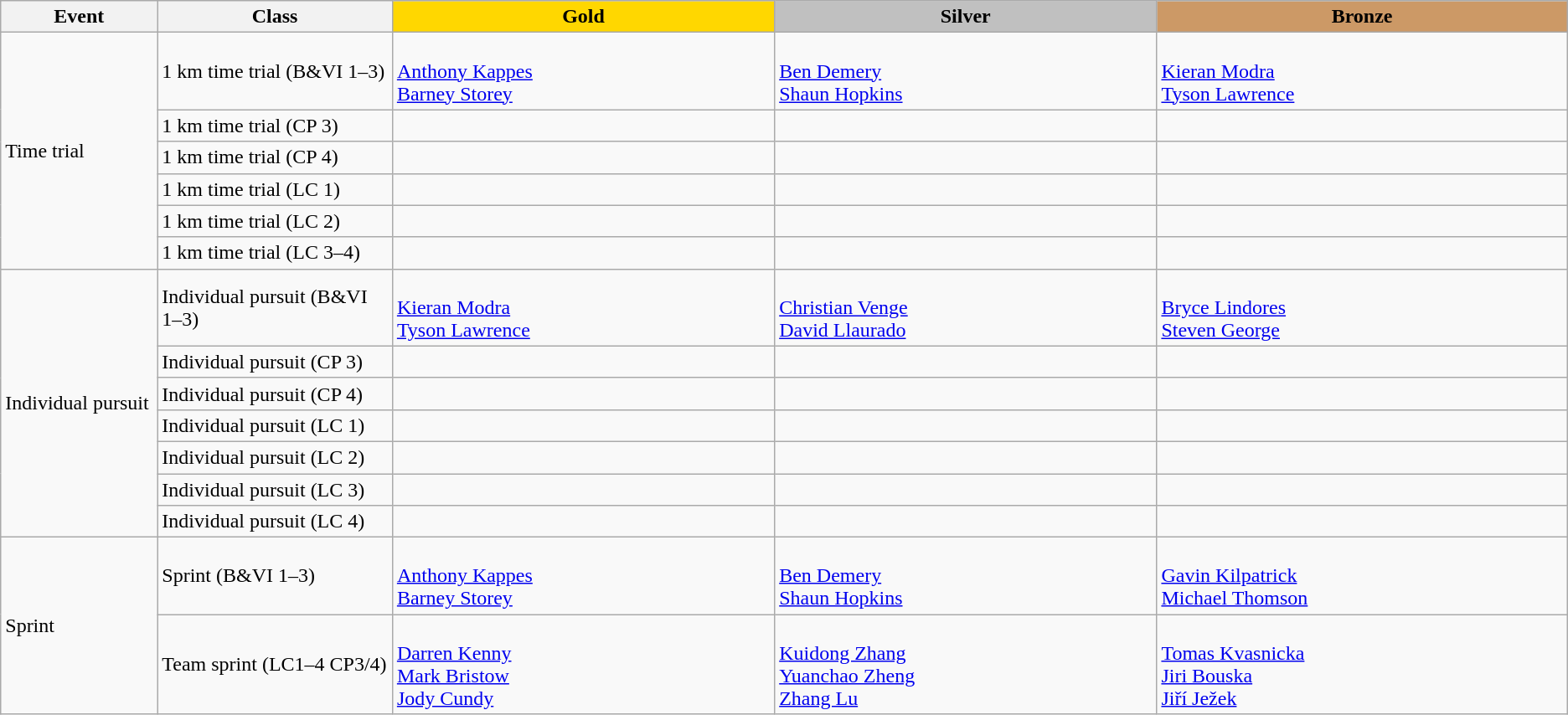<table class=wikitable style="font-size:100%">
<tr>
<th rowspan=1 width="10%">Event</th>
<th rowspan=1 width="15%">Class</th>
<th rowspan=1 style="background:gold;">Gold</th>
<th colspan=1 style="background:silver;">Silver</th>
<th colspan=1 style="background:#CC9966;">Bronze</th>
</tr>
<tr>
<td rowspan=6>Time trial<br></td>
<td>1 km time trial (B&VI 1–3)<br></td>
<td> <br> <a href='#'>Anthony Kappes</a> <br> <a href='#'>Barney Storey</a></td>
<td> <br> <a href='#'>Ben Demery</a> <br> <a href='#'>Shaun Hopkins</a></td>
<td> <br> <a href='#'>Kieran Modra</a> <br> <a href='#'>Tyson Lawrence</a></td>
</tr>
<tr>
<td>1 km time trial (CP 3)<br></td>
<td></td>
<td></td>
<td></td>
</tr>
<tr>
<td>1 km time trial (CP 4)<br></td>
<td></td>
<td></td>
<td></td>
</tr>
<tr>
<td>1 km time trial (LC 1)<br></td>
<td></td>
<td></td>
<td></td>
</tr>
<tr>
<td>1 km time trial (LC 2)<br></td>
<td></td>
<td></td>
<td></td>
</tr>
<tr>
<td>1 km time trial (LC 3–4)<br></td>
<td></td>
<td></td>
<td></td>
</tr>
<tr>
<td rowspan=7>Individual pursuit<br></td>
<td>Individual pursuit (B&VI 1–3)<br></td>
<td> <br> <a href='#'>Kieran Modra</a> <br> <a href='#'>Tyson Lawrence</a></td>
<td> <br> <a href='#'>Christian Venge</a> <br> <a href='#'>David Llaurado</a></td>
<td> <br> <a href='#'>Bryce Lindores</a> <br> <a href='#'>Steven George</a></td>
</tr>
<tr>
<td>Individual pursuit (CP 3)<br></td>
<td></td>
<td></td>
<td></td>
</tr>
<tr>
<td>Individual pursuit (CP 4)<br></td>
<td></td>
<td></td>
<td></td>
</tr>
<tr>
<td>Individual pursuit (LC 1)<br></td>
<td></td>
<td></td>
<td></td>
</tr>
<tr>
<td>Individual pursuit (LC 2)<br></td>
<td></td>
<td></td>
<td></td>
</tr>
<tr>
<td>Individual pursuit (LC 3)<br></td>
<td></td>
<td></td>
<td></td>
</tr>
<tr>
<td>Individual pursuit (LC 4)<br></td>
<td></td>
<td></td>
<td></td>
</tr>
<tr>
<td rowspan=2>Sprint<br></td>
<td>Sprint (B&VI 1–3)<br></td>
<td> <br> <a href='#'>Anthony Kappes</a> <br> <a href='#'>Barney Storey</a></td>
<td> <br> <a href='#'>Ben Demery</a> <br> <a href='#'>Shaun Hopkins</a></td>
<td> <br> <a href='#'>Gavin Kilpatrick</a> <br> <a href='#'>Michael Thomson</a></td>
</tr>
<tr>
<td>Team sprint (LC1–4 CP3/4)<br></td>
<td> <br> <a href='#'>Darren Kenny</a> <br> <a href='#'>Mark Bristow</a> <br> <a href='#'>Jody Cundy</a></td>
<td> <br> <a href='#'>Kuidong Zhang</a> <br> <a href='#'>Yuanchao Zheng</a> <br> <a href='#'>Zhang Lu</a></td>
<td> <br> <a href='#'>Tomas Kvasnicka</a> <br> <a href='#'>Jiri Bouska</a> <br> <a href='#'>Jiří Ježek</a></td>
</tr>
</table>
